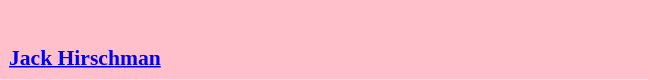<table class="toccolours" style="float: left ; margin-center: 2em; margin-right: 1em; font-size: 90%; background:pink; width:30em; max-width: 40%;" cellspacing="5">
<tr>
<td style="text-align: left;"><br></td>
</tr>
<tr>
<td style="text-align: bottom;"><strong><a href='#'>Jack Hirschman</a></strong></td>
</tr>
</table>
